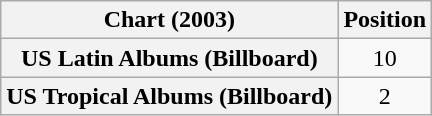<table class="wikitable plainrowheaders " style="text-align:center;">
<tr>
<th scope="col">Chart (2003)</th>
<th scope="col">Position</th>
</tr>
<tr>
<th scope="row">US Latin Albums (Billboard)</th>
<td>10</td>
</tr>
<tr>
<th scope="row">US Tropical Albums (Billboard)</th>
<td>2</td>
</tr>
</table>
